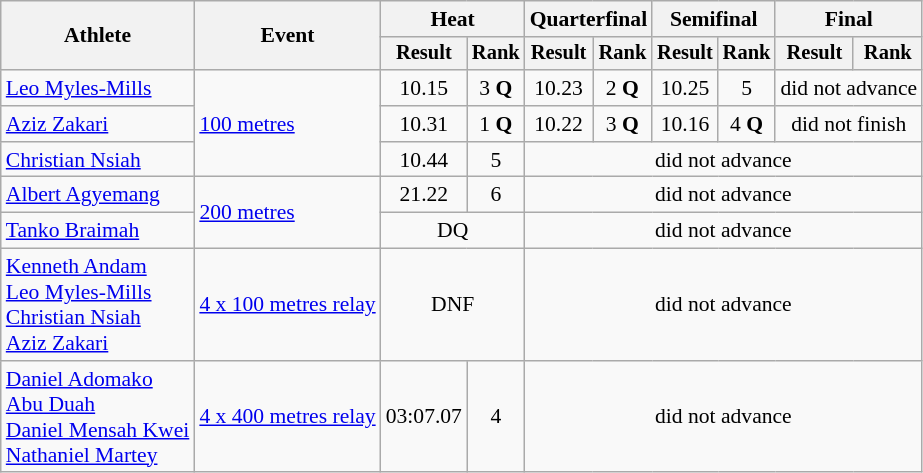<table class="wikitable" style="font-size:90%">
<tr>
<th rowspan="2">Athlete</th>
<th rowspan="2">Event</th>
<th colspan="2">Heat</th>
<th colspan="2">Quarterfinal</th>
<th colspan="2">Semifinal</th>
<th colspan="2">Final</th>
</tr>
<tr style="font-size:95%">
<th>Result</th>
<th>Rank</th>
<th>Result</th>
<th>Rank</th>
<th>Result</th>
<th>Rank</th>
<th>Result</th>
<th>Rank</th>
</tr>
<tr align=center>
<td align=left><a href='#'>Leo Myles-Mills</a></td>
<td rowspan=3 align=left><a href='#'>100 metres</a></td>
<td>10.15</td>
<td>3 <strong>Q</strong></td>
<td>10.23</td>
<td>2 <strong>Q</strong></td>
<td>10.25</td>
<td>5</td>
<td colspan=2>did not advance</td>
</tr>
<tr align=center>
<td align=left><a href='#'>Aziz Zakari</a></td>
<td>10.31</td>
<td>1 <strong>Q</strong></td>
<td>10.22</td>
<td>3 <strong>Q</strong></td>
<td>10.16</td>
<td>4 <strong>Q</strong></td>
<td colspan=2>did not finish</td>
</tr>
<tr align=center>
<td align=left><a href='#'>Christian Nsiah</a></td>
<td>10.44</td>
<td>5</td>
<td colspan=6>did not advance</td>
</tr>
<tr align=center>
<td align=left><a href='#'>Albert Agyemang</a></td>
<td rowspan=2  align=left><a href='#'>200 metres</a></td>
<td>21.22</td>
<td>6</td>
<td colspan=6>did not advance</td>
</tr>
<tr align=center>
<td align=left><a href='#'>Tanko Braimah</a></td>
<td colspan=2>DQ</td>
<td colspan=6>did not advance</td>
</tr>
<tr align=center>
<td align=left><a href='#'>Kenneth Andam</a><br><a href='#'>Leo Myles-Mills</a><br> <a href='#'>Christian Nsiah</a><br><a href='#'>Aziz Zakari</a></td>
<td align=left><a href='#'>4 x 100 metres relay</a></td>
<td colspan=2>DNF</td>
<td colspan=6>did not advance</td>
</tr>
<tr align=center>
<td align=left><a href='#'>Daniel Adomako</a><br><a href='#'>Abu Duah</a><br><a href='#'>Daniel Mensah Kwei</a><br><a href='#'>Nathaniel Martey</a></td>
<td align=left><a href='#'>4 x 400 metres relay</a></td>
<td>03:07.07</td>
<td>4</td>
<td colspan=6>did not advance</td>
</tr>
</table>
